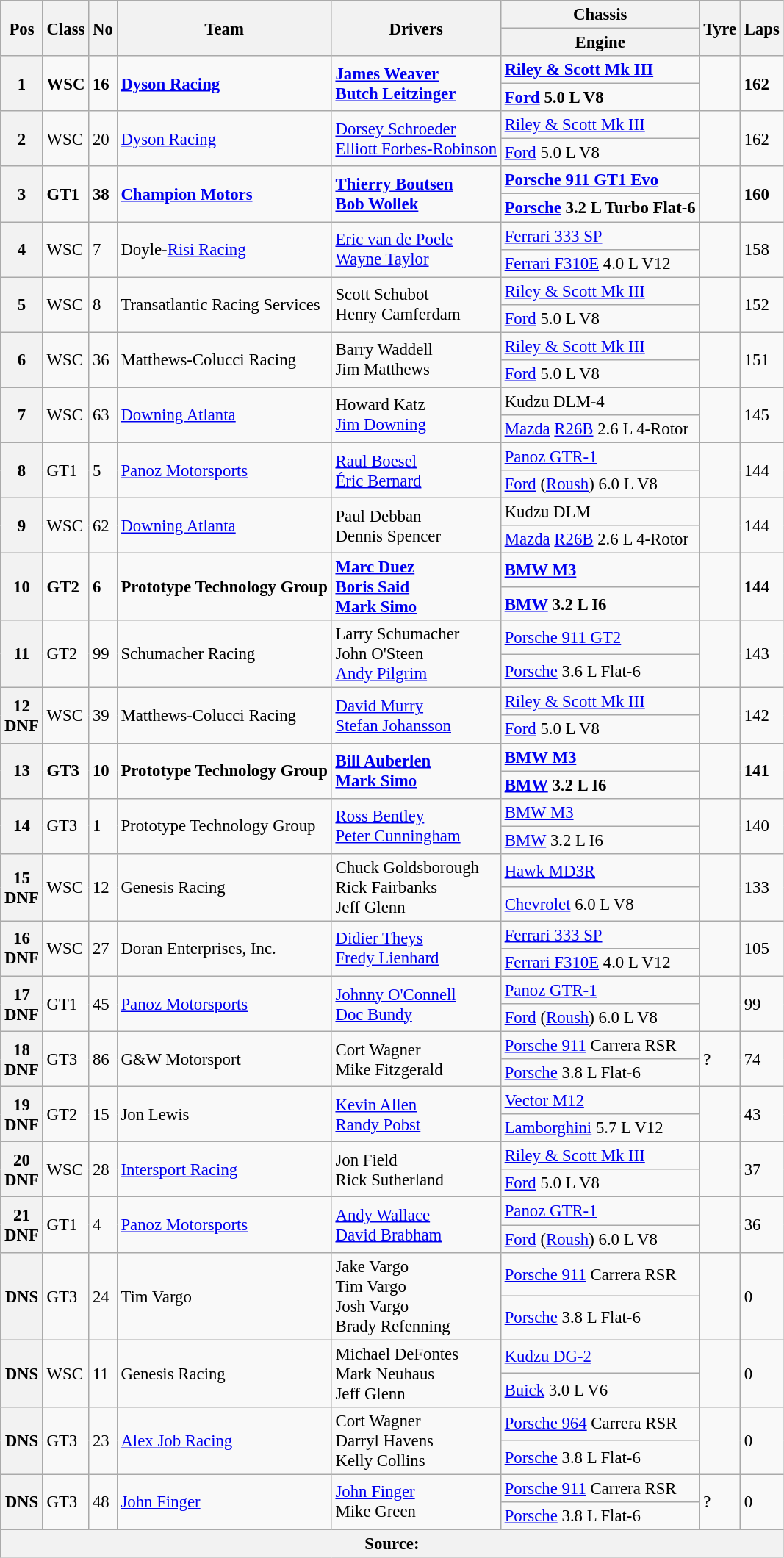<table class="wikitable" style="font-size: 95%;">
<tr>
<th rowspan=2>Pos</th>
<th rowspan=2>Class</th>
<th rowspan=2>No</th>
<th rowspan=2>Team</th>
<th rowspan=2>Drivers</th>
<th>Chassis</th>
<th rowspan=2>Tyre</th>
<th rowspan=2>Laps</th>
</tr>
<tr>
<th>Engine</th>
</tr>
<tr>
<th rowspan=2>1</th>
<td rowspan=2><strong>WSC</strong></td>
<td rowspan=2><strong>16</strong></td>
<td rowspan=2><strong> <a href='#'>Dyson Racing</a></strong></td>
<td rowspan=2><strong> <a href='#'>James Weaver</a><br> <a href='#'>Butch Leitzinger</a></strong></td>
<td><strong><a href='#'>Riley & Scott Mk III</a></strong></td>
<td rowspan=2></td>
<td rowspan=2><strong>162</strong></td>
</tr>
<tr>
<td><strong><a href='#'>Ford</a> 5.0 L V8</strong></td>
</tr>
<tr>
<th rowspan=2>2</th>
<td rowspan=2>WSC</td>
<td rowspan=2>20</td>
<td rowspan=2> <a href='#'>Dyson Racing</a></td>
<td rowspan=2> <a href='#'>Dorsey Schroeder</a><br> <a href='#'>Elliott Forbes-Robinson</a></td>
<td><a href='#'>Riley & Scott Mk III</a></td>
<td rowspan=2></td>
<td rowspan=2>162</td>
</tr>
<tr>
<td><a href='#'>Ford</a> 5.0 L V8</td>
</tr>
<tr>
<th rowspan=2>3</th>
<td rowspan=2><strong>GT1</strong></td>
<td rowspan=2><strong>38</strong></td>
<td rowspan=2><strong> <a href='#'>Champion Motors</a></strong></td>
<td rowspan=2><strong> <a href='#'>Thierry Boutsen</a><br> <a href='#'>Bob Wollek</a></strong></td>
<td><strong><a href='#'>Porsche 911 GT1 Evo</a></strong></td>
<td rowspan=2></td>
<td rowspan=2><strong>160</strong></td>
</tr>
<tr>
<td><strong><a href='#'>Porsche</a> 3.2 L Turbo Flat-6</strong></td>
</tr>
<tr>
<th rowspan=2>4</th>
<td rowspan=2>WSC</td>
<td rowspan=2>7</td>
<td rowspan=2> Doyle-<a href='#'>Risi Racing</a></td>
<td rowspan=2> <a href='#'>Eric van de Poele</a><br> <a href='#'>Wayne Taylor</a></td>
<td><a href='#'>Ferrari 333 SP</a></td>
<td rowspan=2></td>
<td rowspan=2>158</td>
</tr>
<tr>
<td><a href='#'>Ferrari F310E</a> 4.0 L V12</td>
</tr>
<tr>
<th rowspan=2>5</th>
<td rowspan=2>WSC</td>
<td rowspan=2>8</td>
<td rowspan=2> Transatlantic Racing Services</td>
<td rowspan=2> Scott Schubot<br> Henry Camferdam</td>
<td><a href='#'>Riley & Scott Mk III</a></td>
<td rowspan=2></td>
<td rowspan=2>152</td>
</tr>
<tr>
<td><a href='#'>Ford</a> 5.0 L V8</td>
</tr>
<tr>
<th rowspan=2>6</th>
<td rowspan=2>WSC</td>
<td rowspan=2>36</td>
<td rowspan=2> Matthews-Colucci Racing</td>
<td rowspan=2> Barry Waddell<br> Jim Matthews</td>
<td><a href='#'>Riley & Scott Mk III</a></td>
<td rowspan=2></td>
<td rowspan=2>151</td>
</tr>
<tr>
<td><a href='#'>Ford</a> 5.0 L V8</td>
</tr>
<tr>
<th rowspan=2>7</th>
<td rowspan=2>WSC</td>
<td rowspan=2>63</td>
<td rowspan=2> <a href='#'>Downing Atlanta</a></td>
<td rowspan=2> Howard Katz<br> <a href='#'>Jim Downing</a></td>
<td>Kudzu DLM-4</td>
<td rowspan=2></td>
<td rowspan=2>145</td>
</tr>
<tr>
<td><a href='#'>Mazda</a> <a href='#'>R26B</a> 2.6 L 4-Rotor</td>
</tr>
<tr>
<th rowspan=2>8</th>
<td rowspan=2>GT1</td>
<td rowspan=2>5</td>
<td rowspan=2> <a href='#'>Panoz Motorsports</a></td>
<td rowspan=2> <a href='#'>Raul Boesel</a><br> <a href='#'>Éric Bernard</a></td>
<td><a href='#'>Panoz GTR-1</a></td>
<td rowspan=2></td>
<td rowspan=2>144</td>
</tr>
<tr>
<td><a href='#'>Ford</a> (<a href='#'>Roush</a>) 6.0 L V8</td>
</tr>
<tr>
<th rowspan=2>9</th>
<td rowspan=2>WSC</td>
<td rowspan=2>62</td>
<td rowspan=2> <a href='#'>Downing Atlanta</a></td>
<td rowspan=2> Paul Debban<br> Dennis Spencer</td>
<td>Kudzu DLM</td>
<td rowspan=2></td>
<td rowspan=2>144</td>
</tr>
<tr>
<td><a href='#'>Mazda</a> <a href='#'>R26B</a> 2.6 L 4-Rotor</td>
</tr>
<tr>
<th rowspan=2>10</th>
<td rowspan=2><strong>GT2</strong></td>
<td rowspan=2><strong>6</strong></td>
<td rowspan=2><strong> Prototype Technology Group</strong></td>
<td rowspan=2><strong> <a href='#'>Marc Duez</a><br> <a href='#'>Boris Said</a><br> <a href='#'>Mark Simo</a></strong></td>
<td><strong><a href='#'>BMW M3</a></strong></td>
<td rowspan=2></td>
<td rowspan=2><strong>144</strong></td>
</tr>
<tr>
<td><strong><a href='#'>BMW</a> 3.2 L I6</strong></td>
</tr>
<tr>
<th rowspan=2>11</th>
<td rowspan=2>GT2</td>
<td rowspan=2>99</td>
<td rowspan=2> Schumacher Racing</td>
<td rowspan=2> Larry Schumacher<br> John O'Steen<br> <a href='#'>Andy Pilgrim</a></td>
<td><a href='#'>Porsche 911 GT2</a></td>
<td rowspan=2></td>
<td rowspan=2>143</td>
</tr>
<tr>
<td><a href='#'>Porsche</a> 3.6 L Flat-6</td>
</tr>
<tr>
<th rowspan=2>12<br>DNF</th>
<td rowspan=2>WSC</td>
<td rowspan=2>39</td>
<td rowspan=2> Matthews-Colucci Racing</td>
<td rowspan=2> <a href='#'>David Murry</a><br> <a href='#'>Stefan Johansson</a></td>
<td><a href='#'>Riley & Scott Mk III</a></td>
<td rowspan=2></td>
<td rowspan=2>142</td>
</tr>
<tr>
<td><a href='#'>Ford</a> 5.0 L V8</td>
</tr>
<tr>
<th rowspan=2>13</th>
<td rowspan=2><strong>GT3</strong></td>
<td rowspan=2><strong>10</strong></td>
<td rowspan=2><strong> Prototype Technology Group</strong></td>
<td rowspan=2><strong> <a href='#'>Bill Auberlen</a><br> <a href='#'>Mark Simo</a></strong></td>
<td><strong><a href='#'>BMW M3</a></strong></td>
<td rowspan=2></td>
<td rowspan=2><strong>141</strong></td>
</tr>
<tr>
<td><strong><a href='#'>BMW</a> 3.2 L I6</strong></td>
</tr>
<tr>
<th rowspan=2>14</th>
<td rowspan=2>GT3</td>
<td rowspan=2>1</td>
<td rowspan=2> Prototype Technology Group</td>
<td rowspan=2> <a href='#'>Ross Bentley</a><br> <a href='#'>Peter Cunningham</a></td>
<td><a href='#'>BMW M3</a></td>
<td rowspan=2></td>
<td rowspan=2>140</td>
</tr>
<tr>
<td><a href='#'>BMW</a> 3.2 L I6</td>
</tr>
<tr>
<th rowspan=2>15<br>DNF</th>
<td rowspan=2>WSC</td>
<td rowspan=2>12</td>
<td rowspan=2> Genesis Racing</td>
<td rowspan=2> Chuck Goldsborough<br> Rick Fairbanks<br> Jeff Glenn</td>
<td><a href='#'>Hawk MD3R</a></td>
<td rowspan=2></td>
<td rowspan=2>133</td>
</tr>
<tr>
<td><a href='#'>Chevrolet</a> 6.0 L V8</td>
</tr>
<tr>
<th rowspan=2>16<br>DNF</th>
<td rowspan=2>WSC</td>
<td rowspan=2>27</td>
<td rowspan=2> Doran Enterprises, Inc.</td>
<td rowspan=2> <a href='#'>Didier Theys</a><br> <a href='#'>Fredy Lienhard</a></td>
<td><a href='#'>Ferrari 333 SP</a></td>
<td rowspan=2></td>
<td rowspan=2>105</td>
</tr>
<tr>
<td><a href='#'>Ferrari F310E</a>  4.0 L V12</td>
</tr>
<tr>
<th rowspan=2>17<br>DNF</th>
<td rowspan=2>GT1</td>
<td rowspan=2>45</td>
<td rowspan=2> <a href='#'>Panoz Motorsports</a></td>
<td rowspan=2> <a href='#'>Johnny O'Connell</a><br> <a href='#'>Doc Bundy</a></td>
<td><a href='#'>Panoz GTR-1</a></td>
<td rowspan=2></td>
<td rowspan=2>99</td>
</tr>
<tr>
<td><a href='#'>Ford</a> (<a href='#'>Roush</a>) 6.0 L V8</td>
</tr>
<tr>
<th rowspan=2>18<br>DNF</th>
<td rowspan=2>GT3</td>
<td rowspan=2>86</td>
<td rowspan=2> G&W Motorsport</td>
<td rowspan=2> Cort Wagner<br> Mike Fitzgerald</td>
<td><a href='#'>Porsche 911</a> Carrera RSR</td>
<td rowspan=2>?</td>
<td rowspan=2>74</td>
</tr>
<tr>
<td><a href='#'>Porsche</a> 3.8 L Flat-6</td>
</tr>
<tr>
<th rowspan=2>19<br>DNF</th>
<td rowspan=2>GT2</td>
<td rowspan=2>15</td>
<td rowspan=2> Jon Lewis</td>
<td rowspan=2> <a href='#'>Kevin Allen</a><br> <a href='#'>Randy Pobst</a></td>
<td><a href='#'>Vector M12</a></td>
<td rowspan=2></td>
<td rowspan=2>43</td>
</tr>
<tr>
<td><a href='#'>Lamborghini</a> 5.7 L V12</td>
</tr>
<tr>
<th rowspan=2>20<br>DNF</th>
<td rowspan=2>WSC</td>
<td rowspan=2>28</td>
<td rowspan=2> <a href='#'>Intersport Racing</a></td>
<td rowspan=2> Jon Field<br> Rick Sutherland</td>
<td><a href='#'>Riley & Scott Mk III</a></td>
<td rowspan=2></td>
<td rowspan=2>37</td>
</tr>
<tr>
<td><a href='#'>Ford</a> 5.0 L V8</td>
</tr>
<tr>
<th rowspan=2>21<br>DNF</th>
<td rowspan=2>GT1</td>
<td rowspan=2>4</td>
<td rowspan=2> <a href='#'>Panoz Motorsports</a></td>
<td rowspan=2> <a href='#'>Andy Wallace</a><br> <a href='#'>David Brabham</a></td>
<td><a href='#'>Panoz GTR-1</a></td>
<td rowspan=2></td>
<td rowspan=2>36</td>
</tr>
<tr>
<td><a href='#'>Ford</a> (<a href='#'>Roush</a>) 6.0 L V8</td>
</tr>
<tr>
<th rowspan=2>DNS</th>
<td rowspan=2>GT3</td>
<td rowspan=2>24</td>
<td rowspan=2> Tim Vargo</td>
<td rowspan=2> Jake Vargo<br> Tim Vargo<br> Josh Vargo<br> Brady Refenning</td>
<td><a href='#'>Porsche 911</a> Carrera RSR</td>
<td rowspan=2></td>
<td rowspan=2>0</td>
</tr>
<tr>
<td><a href='#'>Porsche</a> 3.8 L Flat-6</td>
</tr>
<tr>
<th rowspan=2>DNS</th>
<td rowspan=2>WSC</td>
<td rowspan=2>11</td>
<td rowspan=2> Genesis Racing</td>
<td rowspan=2> Michael DeFontes<br> Mark Neuhaus<br> Jeff Glenn</td>
<td><a href='#'>Kudzu DG-2</a></td>
<td rowspan=2></td>
<td rowspan=2>0</td>
</tr>
<tr>
<td><a href='#'>Buick</a> 3.0 L V6</td>
</tr>
<tr>
<th rowspan=2>DNS</th>
<td rowspan=2>GT3</td>
<td rowspan=2>23</td>
<td rowspan=2> <a href='#'>Alex Job Racing</a></td>
<td rowspan=2> Cort Wagner<br> Darryl Havens<br> Kelly Collins</td>
<td><a href='#'>Porsche 964</a> Carrera RSR</td>
<td rowspan=2></td>
<td rowspan=2>0</td>
</tr>
<tr>
<td><a href='#'>Porsche</a> 3.8 L Flat-6</td>
</tr>
<tr>
<th rowspan=2>DNS</th>
<td rowspan=2>GT3</td>
<td rowspan=2>48</td>
<td rowspan=2> <a href='#'>John Finger</a></td>
<td rowspan=2> <a href='#'>John Finger</a><br> Mike Green</td>
<td><a href='#'>Porsche 911</a> Carrera RSR</td>
<td rowspan=2>?</td>
<td rowspan=2>0</td>
</tr>
<tr>
<td><a href='#'>Porsche</a> 3.8 L Flat-6</td>
</tr>
<tr>
<th colspan="8">Source:</th>
</tr>
</table>
